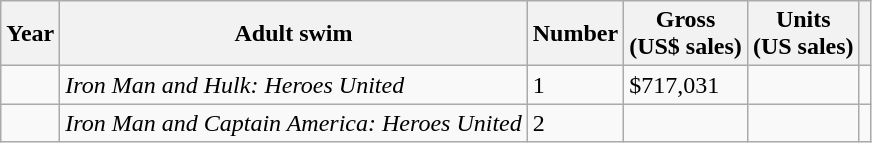<table class="wikitable">
<tr>
<th>Year</th>
<th>Adult swim</th>
<th>Number</th>
<th>Gross<br>(US$ sales)</th>
<th>Units<br>(US sales)</th>
<th></th>
</tr>
<tr>
<td></td>
<td><em>Iron Man and Hulk: Heroes United</em></td>
<td>1</td>
<td>$717,031</td>
<td></td>
<td style="text-align:center;"></td>
</tr>
<tr>
<td></td>
<td><em>Iron Man and Captain America: Heroes United</em></td>
<td>2</td>
<td></td>
<td></td>
<td style="text-align:center;"></td>
</tr>
</table>
